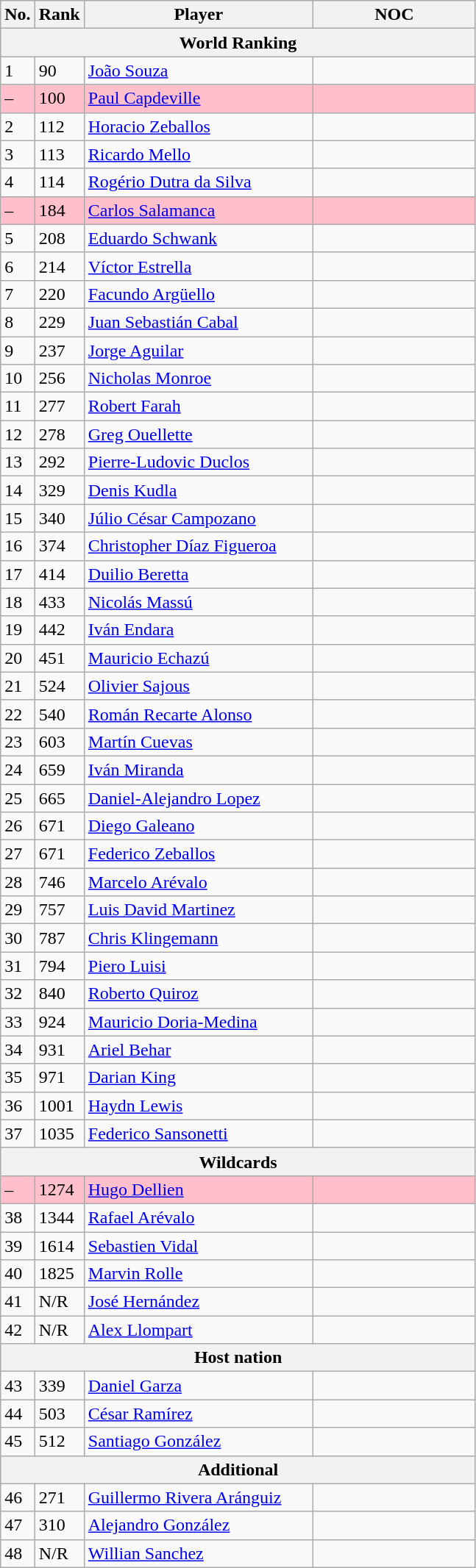<table class="wikitable">
<tr>
<th width=20>No.</th>
<th width=20>Rank</th>
<th width=200>Player</th>
<th width=140>NOC</th>
</tr>
<tr>
<th colspan="4">World Ranking</th>
</tr>
<tr>
<td>1</td>
<td>90</td>
<td><a href='#'>João Souza</a></td>
<td></td>
</tr>
<tr bgcolor=#FFC0CB>
<td>–</td>
<td>100</td>
<td><a href='#'>Paul Capdeville</a></td>
<td></td>
</tr>
<tr>
<td>2</td>
<td>112</td>
<td><a href='#'>Horacio Zeballos</a></td>
<td></td>
</tr>
<tr>
<td>3</td>
<td>113</td>
<td><a href='#'>Ricardo Mello</a></td>
<td></td>
</tr>
<tr>
<td>4</td>
<td>114</td>
<td><a href='#'>Rogério Dutra da Silva</a></td>
<td></td>
</tr>
<tr bgcolor=#FFC0CB>
<td>–</td>
<td>184</td>
<td><a href='#'>Carlos Salamanca</a></td>
<td></td>
</tr>
<tr>
<td>5</td>
<td>208</td>
<td><a href='#'>Eduardo Schwank</a></td>
<td></td>
</tr>
<tr>
<td>6</td>
<td>214</td>
<td><a href='#'>Víctor Estrella</a></td>
<td></td>
</tr>
<tr>
<td>7</td>
<td>220</td>
<td><a href='#'>Facundo Argüello</a></td>
<td></td>
</tr>
<tr>
<td>8</td>
<td>229</td>
<td><a href='#'>Juan Sebastián Cabal</a></td>
<td></td>
</tr>
<tr>
<td>9</td>
<td>237</td>
<td><a href='#'>Jorge Aguilar</a></td>
<td></td>
</tr>
<tr>
<td>10</td>
<td>256</td>
<td><a href='#'>Nicholas Monroe</a></td>
<td></td>
</tr>
<tr>
<td>11</td>
<td>277</td>
<td><a href='#'>Robert Farah</a></td>
<td></td>
</tr>
<tr>
<td>12</td>
<td>278</td>
<td><a href='#'>Greg Ouellette</a></td>
<td></td>
</tr>
<tr>
<td>13</td>
<td>292</td>
<td><a href='#'>Pierre-Ludovic Duclos</a></td>
<td></td>
</tr>
<tr>
<td>14</td>
<td>329</td>
<td><a href='#'>Denis Kudla</a></td>
<td></td>
</tr>
<tr>
<td>15</td>
<td>340</td>
<td><a href='#'>Júlio César Campozano</a></td>
<td></td>
</tr>
<tr>
<td>16</td>
<td>374</td>
<td><a href='#'>Christopher Díaz Figueroa</a></td>
<td></td>
</tr>
<tr>
<td>17</td>
<td>414</td>
<td><a href='#'>Duilio Beretta</a></td>
<td></td>
</tr>
<tr>
<td>18</td>
<td>433</td>
<td><a href='#'>Nicolás Massú</a></td>
<td></td>
</tr>
<tr>
<td>19</td>
<td>442</td>
<td><a href='#'>Iván Endara</a></td>
<td></td>
</tr>
<tr>
<td>20</td>
<td>451</td>
<td><a href='#'>Mauricio Echazú</a></td>
<td></td>
</tr>
<tr>
<td>21</td>
<td>524</td>
<td><a href='#'>Olivier Sajous</a></td>
<td></td>
</tr>
<tr>
<td>22</td>
<td>540</td>
<td><a href='#'>Román Recarte Alonso</a></td>
<td></td>
</tr>
<tr>
<td>23</td>
<td>603</td>
<td><a href='#'>Martín Cuevas</a></td>
<td></td>
</tr>
<tr>
<td>24</td>
<td>659</td>
<td><a href='#'>Iván Miranda</a></td>
<td></td>
</tr>
<tr>
<td>25</td>
<td>665</td>
<td><a href='#'>Daniel-Alejandro Lopez</a></td>
<td></td>
</tr>
<tr>
<td>26</td>
<td>671</td>
<td><a href='#'>Diego Galeano</a></td>
<td></td>
</tr>
<tr>
<td>27</td>
<td>671</td>
<td><a href='#'>Federico Zeballos</a></td>
<td></td>
</tr>
<tr>
<td>28</td>
<td>746</td>
<td><a href='#'>Marcelo Arévalo</a></td>
<td></td>
</tr>
<tr>
<td>29</td>
<td>757</td>
<td><a href='#'>Luis David Martinez</a></td>
<td></td>
</tr>
<tr>
<td>30</td>
<td>787</td>
<td><a href='#'>Chris Klingemann</a></td>
<td></td>
</tr>
<tr>
<td>31</td>
<td>794</td>
<td><a href='#'>Piero Luisi</a></td>
<td></td>
</tr>
<tr>
<td>32</td>
<td>840</td>
<td><a href='#'>Roberto Quiroz</a></td>
<td></td>
</tr>
<tr>
<td>33</td>
<td>924</td>
<td><a href='#'>Mauricio Doria-Medina</a></td>
<td></td>
</tr>
<tr>
<td>34</td>
<td>931</td>
<td><a href='#'>Ariel Behar</a></td>
<td></td>
</tr>
<tr>
<td>35</td>
<td>971</td>
<td><a href='#'>Darian King</a></td>
<td></td>
</tr>
<tr>
<td>36</td>
<td>1001</td>
<td><a href='#'>Haydn Lewis</a></td>
<td></td>
</tr>
<tr>
<td>37</td>
<td>1035</td>
<td><a href='#'>Federico Sansonetti</a></td>
<td></td>
</tr>
<tr>
<th colspan="4">Wildcards</th>
</tr>
<tr bgcolor=#FFC0CB>
<td>–</td>
<td>1274</td>
<td><a href='#'>Hugo Dellien</a></td>
<td></td>
</tr>
<tr>
<td>38</td>
<td>1344</td>
<td><a href='#'>Rafael Arévalo</a></td>
<td></td>
</tr>
<tr>
<td>39</td>
<td>1614</td>
<td><a href='#'>Sebastien Vidal</a></td>
<td></td>
</tr>
<tr>
<td>40</td>
<td>1825</td>
<td><a href='#'>Marvin Rolle</a></td>
<td></td>
</tr>
<tr>
<td>41</td>
<td>N/R</td>
<td><a href='#'>José Hernández</a></td>
<td></td>
</tr>
<tr>
<td>42</td>
<td>N/R</td>
<td><a href='#'>Alex Llompart</a></td>
<td></td>
</tr>
<tr>
<th colspan="4">Host nation</th>
</tr>
<tr>
<td>43</td>
<td>339</td>
<td><a href='#'>Daniel Garza</a></td>
<td></td>
</tr>
<tr>
<td>44</td>
<td>503</td>
<td><a href='#'>César Ramírez</a></td>
<td></td>
</tr>
<tr>
<td>45</td>
<td>512</td>
<td><a href='#'>Santiago González</a></td>
<td></td>
</tr>
<tr>
<th colspan="4">Additional</th>
</tr>
<tr>
<td>46</td>
<td>271</td>
<td><a href='#'>Guillermo Rivera Aránguiz</a></td>
<td></td>
</tr>
<tr>
<td>47</td>
<td>310</td>
<td><a href='#'>Alejandro González</a></td>
<td></td>
</tr>
<tr>
<td>48</td>
<td>N/R</td>
<td><a href='#'>Willian Sanchez</a></td>
<td></td>
</tr>
</table>
